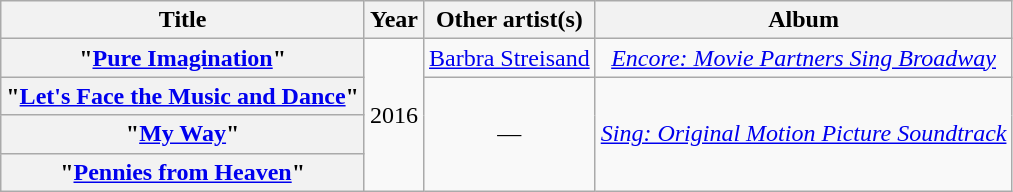<table class="wikitable plainrowheaders" style="text-align:center;">
<tr>
<th scope="col">Title</th>
<th scope="col">Year</th>
<th scope="col">Other artist(s)</th>
<th scope="col">Album</th>
</tr>
<tr>
<th scope="row">"<a href='#'>Pure Imagination</a>"</th>
<td rowspan="4">2016</td>
<td><a href='#'>Barbra Streisand</a></td>
<td><em><a href='#'>Encore: Movie Partners Sing Broadway</a></em></td>
</tr>
<tr>
<th scope="row">"<a href='#'>Let's Face the Music and Dance</a>"</th>
<td rowspan="3">—</td>
<td rowspan="3"><em><a href='#'>Sing: Original Motion Picture Soundtrack</a></em></td>
</tr>
<tr>
<th scope="row">"<a href='#'>My Way</a>"</th>
</tr>
<tr>
<th scope="row">"<a href='#'>Pennies from Heaven</a>"</th>
</tr>
</table>
